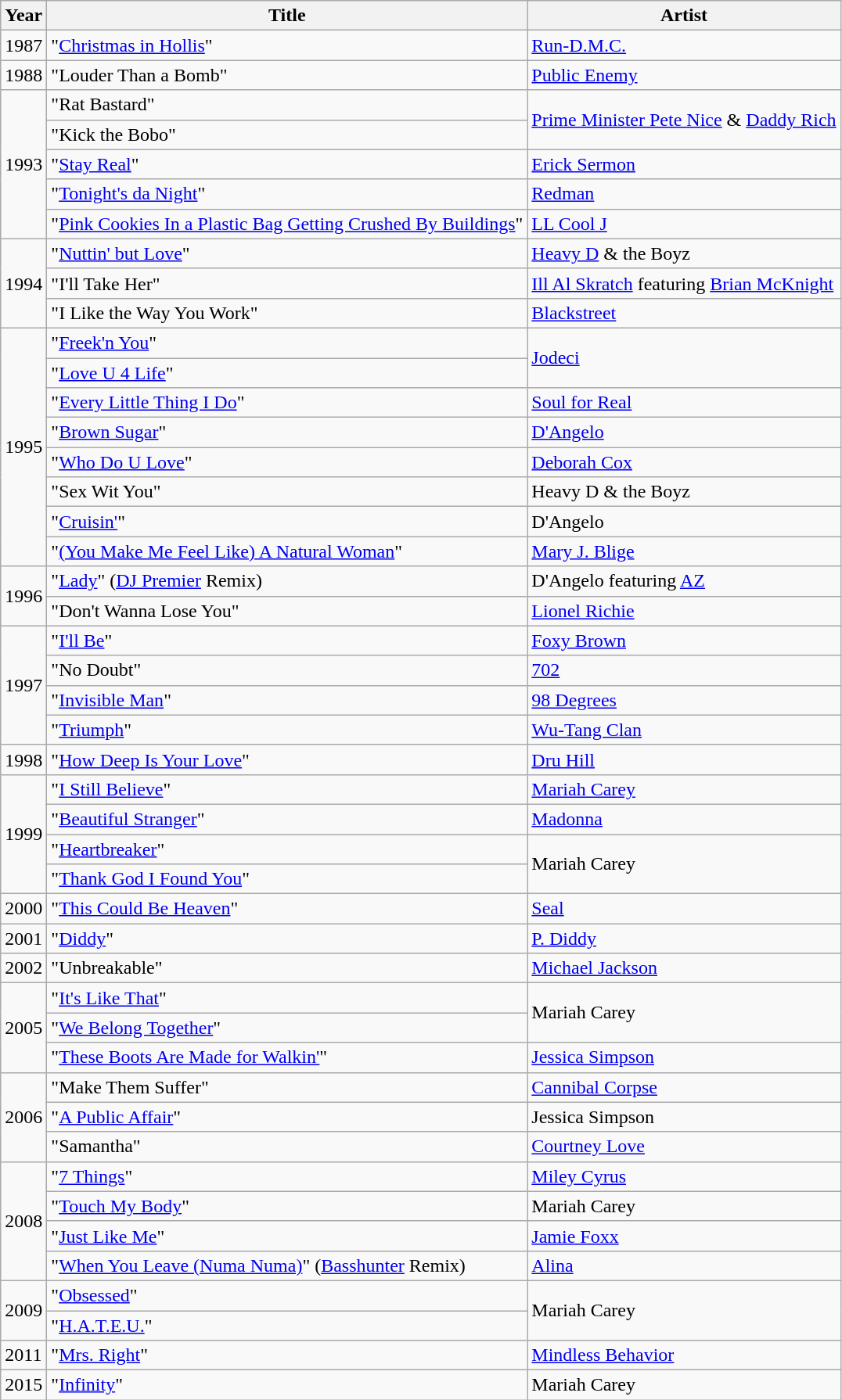<table class="wikitable">
<tr style="text-align:center;">
<th>Year</th>
<th>Title</th>
<th>Artist</th>
</tr>
<tr>
<td>1987</td>
<td>"<a href='#'>Christmas in Hollis</a>"</td>
<td><a href='#'>Run-D.M.C.</a></td>
</tr>
<tr>
<td>1988</td>
<td>"Louder Than a Bomb"</td>
<td><a href='#'>Public Enemy</a></td>
</tr>
<tr>
<td rowspan=5>1993</td>
<td>"Rat Bastard"</td>
<td rowspan=2><a href='#'>Prime Minister Pete Nice</a> & <a href='#'>Daddy Rich</a></td>
</tr>
<tr>
<td>"Kick the Bobo"</td>
</tr>
<tr>
<td>"<a href='#'>Stay Real</a>"</td>
<td><a href='#'>Erick Sermon</a></td>
</tr>
<tr>
<td>"<a href='#'>Tonight's da Night</a>"</td>
<td><a href='#'>Redman</a></td>
</tr>
<tr>
<td>"<a href='#'>Pink Cookies In a Plastic Bag Getting Crushed By Buildings</a>"</td>
<td><a href='#'>LL Cool J</a></td>
</tr>
<tr>
<td rowspan=3>1994</td>
<td>"<a href='#'>Nuttin' but Love</a>"</td>
<td><a href='#'>Heavy D</a> & the Boyz</td>
</tr>
<tr>
<td>"I'll Take Her"</td>
<td><a href='#'>Ill Al Skratch</a> featuring <a href='#'>Brian McKnight</a></td>
</tr>
<tr>
<td>"I Like the Way You Work"</td>
<td><a href='#'>Blackstreet</a></td>
</tr>
<tr>
<td rowspan=8>1995</td>
<td>"<a href='#'>Freek'n You</a>"</td>
<td rowspan=2><a href='#'>Jodeci</a></td>
</tr>
<tr>
<td>"<a href='#'>Love U 4 Life</a>"</td>
</tr>
<tr>
<td>"<a href='#'>Every Little Thing I Do</a>"</td>
<td><a href='#'>Soul for Real</a></td>
</tr>
<tr>
<td>"<a href='#'>Brown Sugar</a>"</td>
<td><a href='#'>D'Angelo</a></td>
</tr>
<tr>
<td>"<a href='#'>Who Do U Love</a>"</td>
<td><a href='#'>Deborah Cox</a></td>
</tr>
<tr>
<td>"Sex Wit You"</td>
<td>Heavy D & the Boyz</td>
</tr>
<tr>
<td>"<a href='#'>Cruisin'</a>"</td>
<td>D'Angelo</td>
</tr>
<tr>
<td>"<a href='#'>(You Make Me Feel Like) A Natural Woman</a>"</td>
<td><a href='#'>Mary J. Blige</a></td>
</tr>
<tr>
<td rowspan=2>1996</td>
<td>"<a href='#'>Lady</a>" (<a href='#'>DJ Premier</a> Remix)</td>
<td>D'Angelo featuring <a href='#'>AZ</a></td>
</tr>
<tr>
<td>"Don't Wanna Lose You"</td>
<td><a href='#'>Lionel Richie</a></td>
</tr>
<tr>
<td rowspan=4>1997</td>
<td>"<a href='#'>I'll Be</a>"</td>
<td><a href='#'>Foxy Brown</a></td>
</tr>
<tr>
<td>"No Doubt"</td>
<td><a href='#'>702</a></td>
</tr>
<tr>
<td>"<a href='#'>Invisible Man</a>"</td>
<td><a href='#'>98 Degrees</a></td>
</tr>
<tr>
<td>"<a href='#'>Triumph</a>"</td>
<td><a href='#'>Wu-Tang Clan</a></td>
</tr>
<tr>
<td>1998</td>
<td>"<a href='#'>How Deep Is Your Love</a>"</td>
<td><a href='#'>Dru Hill</a></td>
</tr>
<tr>
<td rowspan=4>1999</td>
<td>"<a href='#'>I Still Believe</a>"</td>
<td><a href='#'>Mariah Carey</a></td>
</tr>
<tr>
<td>"<a href='#'>Beautiful Stranger</a>"</td>
<td><a href='#'>Madonna</a></td>
</tr>
<tr>
<td>"<a href='#'>Heartbreaker</a>"</td>
<td rowspan=2>Mariah Carey</td>
</tr>
<tr>
<td>"<a href='#'>Thank God I Found You</a>"</td>
</tr>
<tr>
<td>2000</td>
<td>"<a href='#'>This Could Be Heaven</a>"</td>
<td><a href='#'>Seal</a></td>
</tr>
<tr>
<td>2001</td>
<td>"<a href='#'>Diddy</a>"</td>
<td><a href='#'>P. Diddy</a></td>
</tr>
<tr>
<td>2002</td>
<td>"Unbreakable"</td>
<td><a href='#'>Michael Jackson</a></td>
</tr>
<tr>
<td rowspan=3>2005</td>
<td>"<a href='#'>It's Like That</a>"</td>
<td rowspan=2>Mariah Carey</td>
</tr>
<tr>
<td>"<a href='#'>We Belong Together</a>"</td>
</tr>
<tr>
<td>"<a href='#'>These Boots Are Made for Walkin'</a>"</td>
<td><a href='#'>Jessica Simpson</a></td>
</tr>
<tr>
<td rowspan=3>2006</td>
<td>"Make Them Suffer"</td>
<td><a href='#'>Cannibal Corpse</a></td>
</tr>
<tr>
<td>"<a href='#'>A Public Affair</a>"</td>
<td>Jessica Simpson</td>
</tr>
<tr>
<td>"Samantha"</td>
<td><a href='#'>Courtney Love</a></td>
</tr>
<tr>
<td rowspan=4>2008</td>
<td>"<a href='#'>7 Things</a>"</td>
<td><a href='#'>Miley Cyrus</a></td>
</tr>
<tr>
<td>"<a href='#'>Touch My Body</a>"</td>
<td>Mariah Carey</td>
</tr>
<tr>
<td>"<a href='#'>Just Like Me</a>"</td>
<td><a href='#'>Jamie Foxx</a></td>
</tr>
<tr>
<td>"<a href='#'>When You Leave (Numa Numa)</a>" (<a href='#'>Basshunter</a> Remix)</td>
<td><a href='#'>Alina</a></td>
</tr>
<tr>
<td rowspan=2>2009</td>
<td>"<a href='#'>Obsessed</a>"</td>
<td rowspan=2>Mariah Carey</td>
</tr>
<tr>
<td>"<a href='#'>H.A.T.E.U.</a>"</td>
</tr>
<tr>
<td>2011</td>
<td>"<a href='#'>Mrs. Right</a>"</td>
<td><a href='#'>Mindless Behavior</a></td>
</tr>
<tr>
<td>2015</td>
<td>"<a href='#'>Infinity</a>"</td>
<td>Mariah Carey</td>
</tr>
</table>
